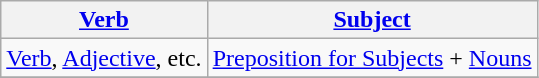<table class="wikitable">
<tr>
<th><a href='#'>Verb</a></th>
<th><a href='#'>Subject</a></th>
</tr>
<tr>
<td><a href='#'>Verb</a>, <a href='#'>Adjective</a>, etc.</td>
<td><a href='#'>Preposition for Subjects</a> + <a href='#'>Nouns</a></td>
</tr>
<tr>
</tr>
</table>
